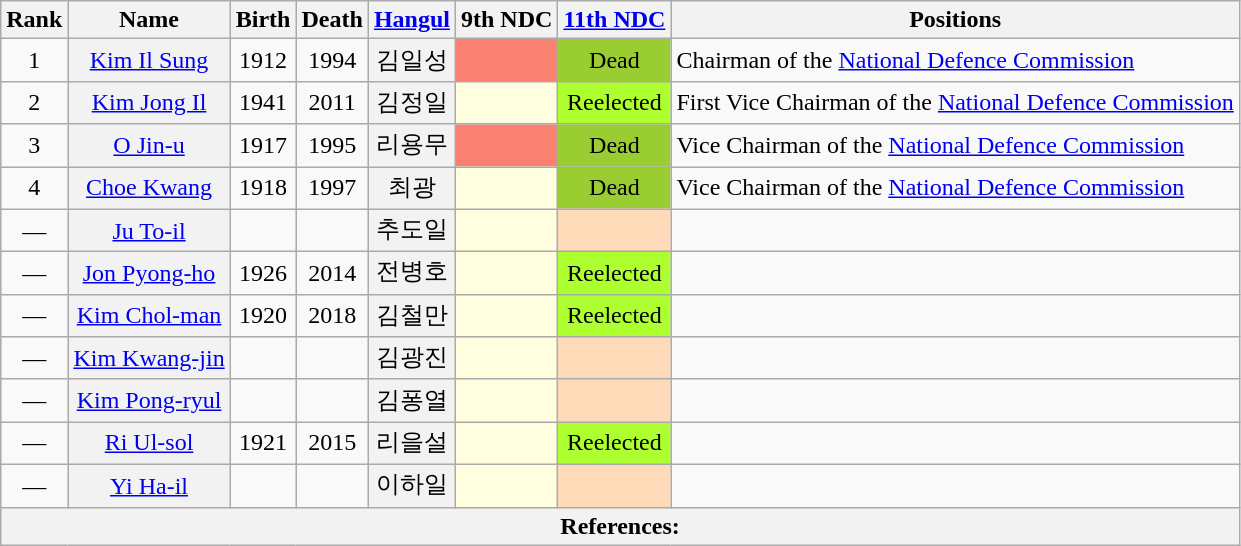<table class="wikitable sortable">
<tr>
<th>Rank</th>
<th>Name</th>
<th>Birth</th>
<th>Death</th>
<th class="unsortable"><a href='#'>Hangul</a></th>
<th>9th NDC</th>
<th><a href='#'>11th NDC</a></th>
<th>Positions</th>
</tr>
<tr>
<td align="center">1</td>
<th align="center" scope="row" style="font-weight:normal;"><a href='#'>Kim Il Sung</a></th>
<td align="center">1912</td>
<td align="center">1994</td>
<th align="center" scope="row" style="font-weight:normal;">김일성</th>
<td style="background: Salmon" align="center"></td>
<td data-sort-value="1" align="center" style="background: YellowGreen">Dead</td>
<td>Chairman of the <a href='#'>National Defence Commission</a></td>
</tr>
<tr>
<td align="center">2</td>
<th align="center" scope="row" style="font-weight:normal;"><a href='#'>Kim Jong Il</a></th>
<td align="center">1941</td>
<td align="center">2011</td>
<th align="center" scope="row" style="font-weight:normal;">김정일</th>
<td data-sort-value="1" align="center" style="background: LightYellow"></td>
<td align="center" style="background: GreenYellow">Reelected</td>
<td>First Vice Chairman of the <a href='#'>National Defence Commission</a></td>
</tr>
<tr>
<td align="center">3</td>
<th align="center" scope="row" style="font-weight:normal;"><a href='#'>O Jin-u</a></th>
<td align="center">1917</td>
<td align="center">1995</td>
<th align="center" scope="row" style="font-weight:normal;">리용무</th>
<td style="background: Salmon" align="center"></td>
<td data-sort-value="1" align="center" style="background: YellowGreen">Dead</td>
<td>Vice Chairman of the <a href='#'>National Defence Commission</a></td>
</tr>
<tr>
<td align="center">4</td>
<th align="center" scope="row" style="font-weight:normal;"><a href='#'>Choe Kwang</a></th>
<td align="center">1918</td>
<td align="center">1997</td>
<th align="center" scope="row" style="font-weight:normal;">최광</th>
<td data-sort-value="1" align="center" style="background: LightYellow"></td>
<td data-sort-value="1" align="center" style="background: YellowGreen">Dead</td>
<td>Vice Chairman of the <a href='#'>National Defence Commission</a></td>
</tr>
<tr>
<td align="center">—</td>
<th align="center" scope="row" style="font-weight:normal;"><a href='#'>Ju To-il</a></th>
<td align="center"></td>
<td align="center"></td>
<th align="center" scope="row" style="font-weight:normal;">추도일</th>
<td data-sort-value="1" align="center" style="background: LightYellow"></td>
<td style="background: PeachPuff" align="center"></td>
<td></td>
</tr>
<tr>
<td align="center">—</td>
<th align="center" scope="row" style="font-weight:normal;"><a href='#'>Jon Pyong-ho</a></th>
<td align="center">1926</td>
<td align="center">2014</td>
<th align="center" scope="row" style="font-weight:normal;">전병호</th>
<td data-sort-value="1" align="center" style="background: LightYellow"></td>
<td align="center" style="background: GreenYellow">Reelected</td>
<td></td>
</tr>
<tr>
<td align="center">—</td>
<th align="center" scope="row" style="font-weight:normal;"><a href='#'>Kim Chol-man</a></th>
<td align="center">1920</td>
<td align="center">2018</td>
<th align="center" scope="row" style="font-weight:normal;">김철만</th>
<td data-sort-value="1" align="center" style="background: LightYellow"></td>
<td align="center" style="background: GreenYellow">Reelected</td>
<td></td>
</tr>
<tr>
<td align="center">—</td>
<th align="center" scope="row" style="font-weight:normal;"><a href='#'>Kim Kwang-jin</a></th>
<td align="center"></td>
<td align="center"></td>
<th align="center" scope="row" style="font-weight:normal;">김광진</th>
<td data-sort-value="1" align="center" style="background: LightYellow"></td>
<td style="background: PeachPuff" align="center"></td>
<td></td>
</tr>
<tr>
<td align="center">—</td>
<th align="center" scope="row" style="font-weight:normal;"><a href='#'>Kim Pong-ryul</a></th>
<td align="center"></td>
<td align="center"></td>
<th align="center" scope="row" style="font-weight:normal;">김퐁열</th>
<td data-sort-value="1" align="center" style="background: LightYellow"></td>
<td style="background: PeachPuff" align="center"></td>
<td></td>
</tr>
<tr>
<td align="center">—</td>
<th align="center" scope="row" style="font-weight:normal;"><a href='#'>Ri Ul-sol</a></th>
<td align="center">1921</td>
<td align="center">2015</td>
<th align="center" scope="row" style="font-weight:normal;">리을설</th>
<td data-sort-value="1" align="center" style="background: LightYellow"></td>
<td align="center" style="background: GreenYellow">Reelected</td>
<td></td>
</tr>
<tr>
<td align="center">—</td>
<th align="center" scope="row" style="font-weight:normal;"><a href='#'>Yi Ha-il</a></th>
<td align="center"></td>
<td align="center"></td>
<th align="center" scope="row" style="font-weight:normal;">이하일</th>
<td data-sort-value="1" align="center" style="background: LightYellow"></td>
<td style="background: PeachPuff" align="center"></td>
<td></td>
</tr>
<tr>
<th colspan="8" unsortable><strong>References:</strong><br></th>
</tr>
</table>
